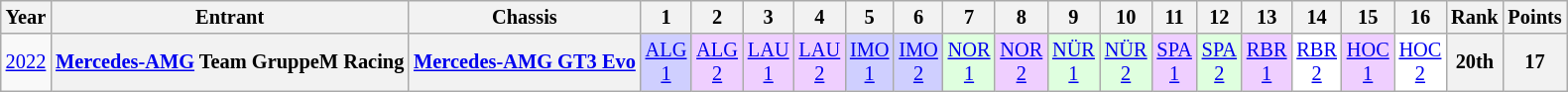<table class="wikitable" style="text-align:center; font-size:85%">
<tr>
<th>Year</th>
<th>Entrant</th>
<th>Chassis</th>
<th>1</th>
<th>2</th>
<th>3</th>
<th>4</th>
<th>5</th>
<th>6</th>
<th>7</th>
<th>8</th>
<th>9</th>
<th>10</th>
<th>11</th>
<th>12</th>
<th>13</th>
<th>14</th>
<th>15</th>
<th>16</th>
<th>Rank</th>
<th>Points</th>
</tr>
<tr>
<td><a href='#'>2022</a></td>
<th><a href='#'>Mercedes-AMG</a> Team GruppeM Racing</th>
<th><a href='#'>Mercedes-AMG GT3 Evo</a></th>
<td style="background:#CFCFFF;"><a href='#'>ALG<br>1</a><br></td>
<td style="background:#EFCFFF;"><a href='#'>ALG<br>2</a><br></td>
<td style="background:#EFCFFF;"><a href='#'>LAU<br>1</a><br></td>
<td style="background:#EFCFFF;"><a href='#'>LAU<br>2</a><br></td>
<td style="background:#CFCFFF;"><a href='#'>IMO<br>1</a><br></td>
<td style="background:#CFCFFF;"><a href='#'>IMO<br>2</a><br></td>
<td style="background:#DFFFDF;"><a href='#'>NOR<br>1</a><br></td>
<td style="background:#EFCFFF;"><a href='#'>NOR<br>2</a><br></td>
<td style="background:#DFFFDF;"><a href='#'>NÜR<br>1</a><br></td>
<td style="background:#DFFFDF;"><a href='#'>NÜR<br>2</a><br></td>
<td style="background:#EFCFFF;"><a href='#'>SPA<br>1</a><br></td>
<td style="background:#DFFFDF;"><a href='#'>SPA<br>2</a><br></td>
<td style="background:#EFCFFF;"><a href='#'>RBR<br>1</a><br></td>
<td style="background:#FFFFFF;"><a href='#'>RBR<br>2</a><br></td>
<td style="background:#EFCFFF;"><a href='#'>HOC<br>1</a><br></td>
<td style="background:#FFFFFF;"><a href='#'>HOC<br>2</a><br></td>
<th>20th</th>
<th>17</th>
</tr>
</table>
